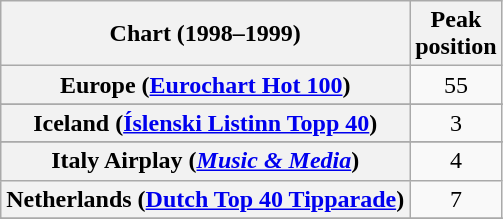<table class="wikitable sortable plainrowheaders" style="text-align:center">
<tr>
<th>Chart (1998–1999)</th>
<th>Peak<br>position</th>
</tr>
<tr>
<th scope="row">Europe (<a href='#'>Eurochart Hot 100</a>)</th>
<td>55</td>
</tr>
<tr>
</tr>
<tr>
<th scope="row">Iceland (<a href='#'>Íslenski Listinn Topp 40</a>)</th>
<td>3</td>
</tr>
<tr>
</tr>
<tr>
<th scope="row">Italy Airplay (<em><a href='#'>Music & Media</a></em>)</th>
<td>4</td>
</tr>
<tr>
<th scope="row">Netherlands (<a href='#'>Dutch Top 40 Tipparade</a>)</th>
<td>7</td>
</tr>
<tr>
</tr>
<tr>
</tr>
<tr>
</tr>
</table>
